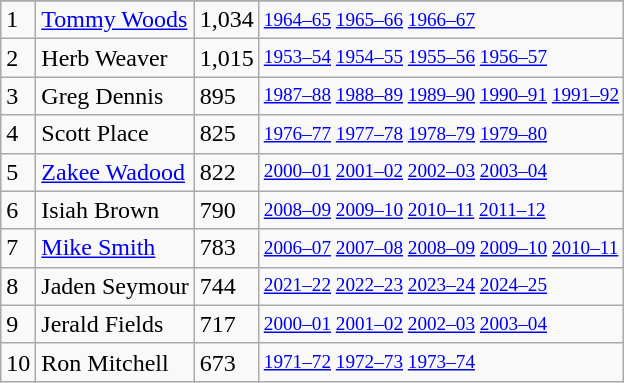<table class="wikitable">
<tr>
</tr>
<tr>
<td>1</td>
<td><a href='#'>Tommy Woods</a></td>
<td>1,034</td>
<td style="font-size:80%;"><a href='#'>1964–65</a> <a href='#'>1965–66</a> <a href='#'>1966–67</a></td>
</tr>
<tr>
<td>2</td>
<td>Herb Weaver</td>
<td>1,015</td>
<td style="font-size:80%;"><a href='#'>1953–54</a> <a href='#'>1954–55</a> <a href='#'>1955–56</a> <a href='#'>1956–57</a></td>
</tr>
<tr>
<td>3</td>
<td>Greg Dennis</td>
<td>895</td>
<td style="font-size:80%;"><a href='#'>1987–88</a> <a href='#'>1988–89</a> <a href='#'>1989–90</a> <a href='#'>1990–91</a> <a href='#'>1991–92</a></td>
</tr>
<tr>
<td>4</td>
<td>Scott Place</td>
<td>825</td>
<td style="font-size:80%;"><a href='#'>1976–77</a> <a href='#'>1977–78</a> <a href='#'>1978–79</a> <a href='#'>1979–80</a></td>
</tr>
<tr>
<td>5</td>
<td><a href='#'>Zakee Wadood</a></td>
<td>822</td>
<td style="font-size:80%;"><a href='#'>2000–01</a> <a href='#'>2001–02</a> <a href='#'>2002–03</a> <a href='#'>2003–04</a></td>
</tr>
<tr>
<td>6</td>
<td>Isiah Brown</td>
<td>790</td>
<td style="font-size:80%;"><a href='#'>2008–09</a> <a href='#'>2009–10</a> <a href='#'>2010–11</a> <a href='#'>2011–12</a></td>
</tr>
<tr>
<td>7</td>
<td><a href='#'>Mike Smith</a></td>
<td>783</td>
<td style="font-size:80%;"><a href='#'>2006–07</a> <a href='#'>2007–08</a> <a href='#'>2008–09</a> <a href='#'>2009–10</a> <a href='#'>2010–11</a></td>
</tr>
<tr>
<td>8</td>
<td>Jaden Seymour</td>
<td>744</td>
<td style="font-size:80%;"><a href='#'>2021–22</a> <a href='#'>2022–23</a> <a href='#'>2023–24</a> <a href='#'>2024–25</a></td>
</tr>
<tr>
<td>9</td>
<td>Jerald Fields</td>
<td>717</td>
<td style="font-size:80%;"><a href='#'>2000–01</a> <a href='#'>2001–02</a> <a href='#'>2002–03</a> <a href='#'>2003–04</a></td>
</tr>
<tr>
<td>10</td>
<td>Ron Mitchell</td>
<td>673</td>
<td style="font-size:80%;"><a href='#'>1971–72</a> <a href='#'>1972–73</a> <a href='#'>1973–74</a></td>
</tr>
</table>
